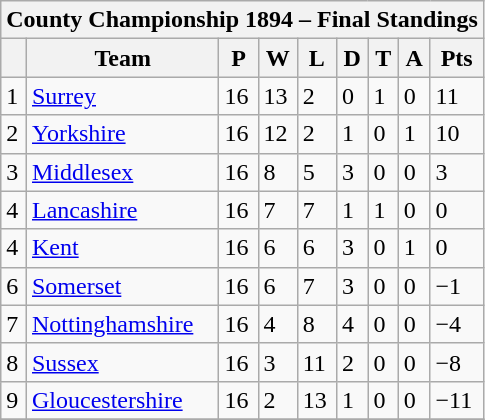<table class="wikitable">
<tr>
<th colspan="9">County Championship 1894 – Final Standings</th>
</tr>
<tr bgcolor="#efefef">
<th></th>
<th>Team</th>
<th>P</th>
<th>W</th>
<th>L</th>
<th>D</th>
<th>T</th>
<th>A</th>
<th>Pts</th>
</tr>
<tr>
<td>1</td>
<td><a href='#'>Surrey</a></td>
<td>16</td>
<td>13</td>
<td>2</td>
<td>0</td>
<td>1</td>
<td>0</td>
<td>11</td>
</tr>
<tr>
<td>2</td>
<td><a href='#'>Yorkshire</a></td>
<td>16</td>
<td>12</td>
<td>2</td>
<td>1</td>
<td>0</td>
<td>1</td>
<td>10</td>
</tr>
<tr>
<td>3</td>
<td><a href='#'>Middlesex</a></td>
<td>16</td>
<td>8</td>
<td>5</td>
<td>3</td>
<td>0</td>
<td>0</td>
<td>3</td>
</tr>
<tr>
<td>4</td>
<td><a href='#'>Lancashire</a></td>
<td>16</td>
<td>7</td>
<td>7</td>
<td>1</td>
<td>1</td>
<td>0</td>
<td>0</td>
</tr>
<tr>
<td>4</td>
<td><a href='#'>Kent</a></td>
<td>16</td>
<td>6</td>
<td>6</td>
<td>3</td>
<td>0</td>
<td>1</td>
<td>0</td>
</tr>
<tr>
<td>6</td>
<td><a href='#'>Somerset</a></td>
<td>16</td>
<td>6</td>
<td>7</td>
<td>3</td>
<td>0</td>
<td>0</td>
<td>−1</td>
</tr>
<tr>
<td>7</td>
<td><a href='#'>Nottinghamshire</a></td>
<td>16</td>
<td>4</td>
<td>8</td>
<td>4</td>
<td>0</td>
<td>0</td>
<td>−4</td>
</tr>
<tr>
<td>8</td>
<td><a href='#'>Sussex</a></td>
<td>16</td>
<td>3</td>
<td>11</td>
<td>2</td>
<td>0</td>
<td>0</td>
<td>−8</td>
</tr>
<tr>
<td>9</td>
<td><a href='#'>Gloucestershire</a></td>
<td>16</td>
<td>2</td>
<td>13</td>
<td>1</td>
<td>0</td>
<td>0</td>
<td>−11</td>
</tr>
<tr>
</tr>
</table>
